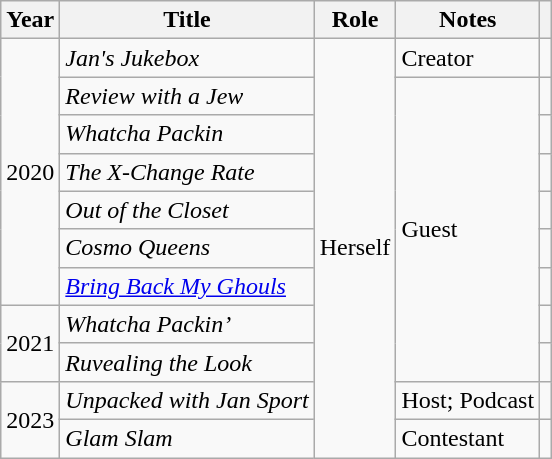<table class="wikitable plainrowheaders sortable">
<tr>
<th scope="col">Year</th>
<th scope="col">Title</th>
<th scope="col">Role</th>
<th scope="col">Notes</th>
<th style="text-align: center;" class="unsortable"></th>
</tr>
<tr>
<td rowspan="7">2020</td>
<td><em>Jan's Jukebox</em></td>
<td rowspan="11">Herself</td>
<td>Creator</td>
<td style="text-align: center;"></td>
</tr>
<tr>
<td><em>Review with a Jew</em></td>
<td rowspan="8">Guest</td>
<td style="text-align: center;"></td>
</tr>
<tr>
<td><em>Whatcha Packin</em></td>
<td style="text-align: center;"></td>
</tr>
<tr>
<td><em>The X-Change Rate</em></td>
<td style="text-align: center;"></td>
</tr>
<tr>
<td><em>Out of the Closet</em></td>
<td style="text-align: center;"></td>
</tr>
<tr>
<td><em>Cosmo Queens</em></td>
<td></td>
</tr>
<tr>
<td><em><a href='#'>Bring Back My Ghouls</a></em></td>
<td style="text-align: center;"></td>
</tr>
<tr>
<td rowspan="2">2021</td>
<td><em>Whatcha Packin’</em></td>
<td style="text-align: center;"></td>
</tr>
<tr>
<td><em>Ruvealing the Look</em></td>
<td style="text-align: center;"></td>
</tr>
<tr>
<td rowspan="2">2023</td>
<td><em>Unpacked with Jan Sport</em></td>
<td>Host; Podcast</td>
<td style="text-align: center;"></td>
</tr>
<tr>
<td><em>Glam Slam</em></td>
<td>Contestant</td>
<td></td>
</tr>
</table>
